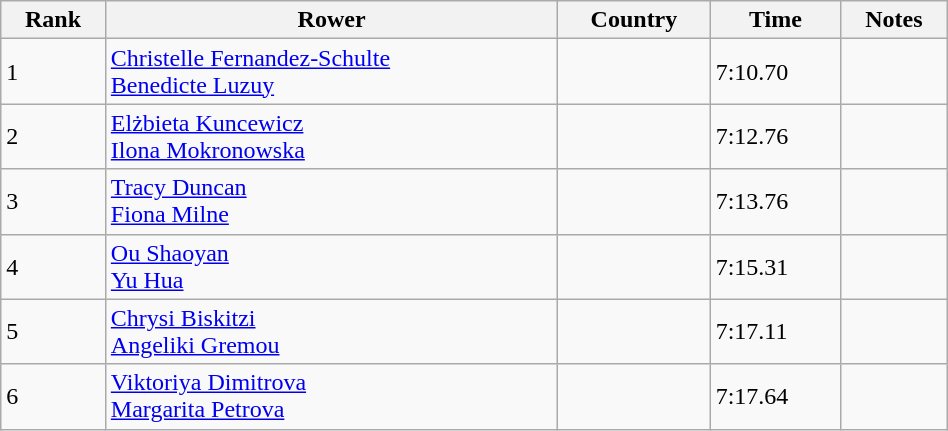<table class="wikitable sortable" width=50%>
<tr>
<th>Rank</th>
<th>Rower</th>
<th>Country</th>
<th>Time</th>
<th>Notes</th>
</tr>
<tr>
<td>1</td>
<td><a href='#'>Christelle Fernandez-Schulte</a><br><a href='#'>Benedicte Luzuy</a></td>
<td></td>
<td>7:10.70</td>
<td></td>
</tr>
<tr>
<td>2</td>
<td><a href='#'>Elżbieta Kuncewicz</a><br><a href='#'>Ilona Mokronowska</a></td>
<td></td>
<td>7:12.76</td>
<td></td>
</tr>
<tr>
<td>3</td>
<td><a href='#'>Tracy Duncan</a><br><a href='#'>Fiona Milne</a></td>
<td></td>
<td>7:13.76</td>
<td></td>
</tr>
<tr>
<td>4</td>
<td><a href='#'>Ou Shaoyan</a><br><a href='#'>Yu Hua</a></td>
<td></td>
<td>7:15.31</td>
<td></td>
</tr>
<tr>
<td>5</td>
<td><a href='#'>Chrysi Biskitzi</a><br><a href='#'>Angeliki Gremou</a></td>
<td></td>
<td>7:17.11</td>
<td></td>
</tr>
<tr>
<td>6</td>
<td><a href='#'>Viktoriya Dimitrova</a><br><a href='#'>Margarita Petrova</a></td>
<td></td>
<td>7:17.64</td>
<td></td>
</tr>
</table>
